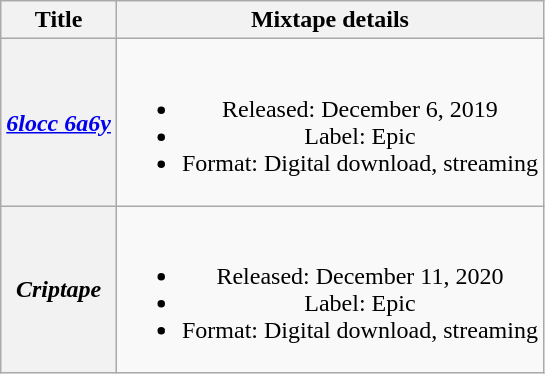<table class="wikitable plainrowheaders" style="text-align:center;">
<tr>
<th>Title</th>
<th>Mixtape details</th>
</tr>
<tr>
<th scope="row"><em><a href='#'>6locc 6a6y</a></em></th>
<td><br><ul><li>Released: December 6, 2019</li><li>Label: Epic</li><li>Format: Digital download, streaming</li></ul></td>
</tr>
<tr>
<th scope="row"><em>Criptape</em></th>
<td><br><ul><li>Released: December 11, 2020</li><li>Label: Epic</li><li>Format: Digital download, streaming</li></ul></td>
</tr>
</table>
